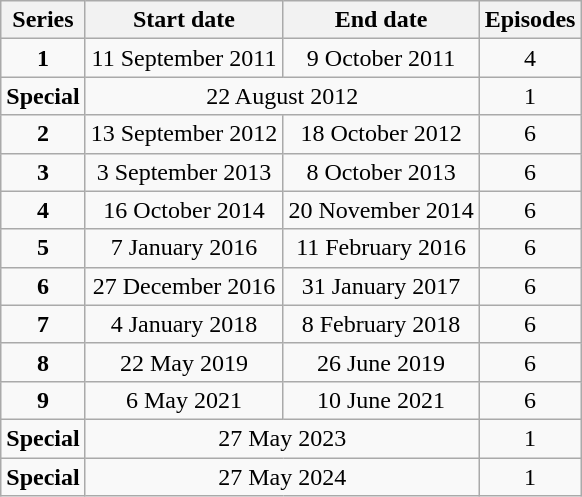<table class="wikitable" style="text-align:center;">
<tr>
<th>Series</th>
<th>Start date</th>
<th>End date</th>
<th>Episodes</th>
</tr>
<tr>
<td><strong>1</strong></td>
<td>11 September 2011</td>
<td>9 October 2011</td>
<td>4</td>
</tr>
<tr>
<td><strong>Special</strong></td>
<td colspan=2>22 August 2012</td>
<td>1</td>
</tr>
<tr>
<td><strong>2</strong></td>
<td>13 September 2012</td>
<td>18 October 2012</td>
<td>6</td>
</tr>
<tr>
<td><strong>3</strong></td>
<td>3 September 2013</td>
<td>8 October 2013</td>
<td>6</td>
</tr>
<tr>
<td><strong>4</strong></td>
<td>16 October 2014</td>
<td>20 November 2014</td>
<td>6</td>
</tr>
<tr>
<td><strong>5</strong></td>
<td>7 January 2016</td>
<td>11 February 2016</td>
<td>6</td>
</tr>
<tr>
<td><strong>6</strong></td>
<td>27 December 2016</td>
<td>31 January 2017</td>
<td>6</td>
</tr>
<tr>
<td><strong>7</strong></td>
<td>4 January 2018</td>
<td>8 February 2018</td>
<td>6</td>
</tr>
<tr>
<td><strong>8</strong></td>
<td>22 May 2019</td>
<td>26 June 2019</td>
<td>6</td>
</tr>
<tr>
<td><strong>9</strong></td>
<td>6 May 2021</td>
<td>10 June 2021</td>
<td>6</td>
</tr>
<tr>
<td><strong>Special</strong></td>
<td colspan=2>27 May 2023</td>
<td>1</td>
</tr>
<tr>
<td><strong>Special</strong></td>
<td colspan=2>27 May 2024</td>
<td>1</td>
</tr>
</table>
